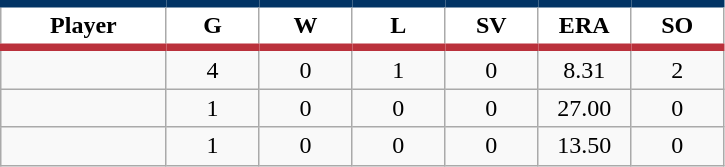<table class="wikitable sortable">
<tr>
<th style="background:#FFFFFF; border-top:#023465 5px solid; border-bottom:#ba313c 5px solid;" width="16%">Player</th>
<th style="background:#FFFFFF; border-top:#023465 5px solid; border-bottom:#ba313c 5px solid;" width="9%">G</th>
<th style="background:#FFFFFF; border-top:#023465 5px solid; border-bottom:#ba313c 5px solid;" width="9%">W</th>
<th style="background:#FFFFFF; border-top:#023465 5px solid; border-bottom:#ba313c 5px solid;" width="9%">L</th>
<th style="background:#FFFFFF; border-top:#023465 5px solid; border-bottom:#ba313c 5px solid;" width="9%">SV</th>
<th style="background:#FFFFFF; border-top:#023465 5px solid; border-bottom:#ba313c 5px solid;" width="9%">ERA</th>
<th style="background:#FFFFFF; border-top:#023465 5px solid; border-bottom:#ba313c 5px solid;" width="9%">SO</th>
</tr>
<tr align="center">
<td></td>
<td>4</td>
<td>0</td>
<td>1</td>
<td>0</td>
<td>8.31</td>
<td>2</td>
</tr>
<tr align="center">
<td></td>
<td>1</td>
<td>0</td>
<td>0</td>
<td>0</td>
<td>27.00</td>
<td>0</td>
</tr>
<tr align="center">
<td></td>
<td>1</td>
<td>0</td>
<td>0</td>
<td>0</td>
<td>13.50</td>
<td>0</td>
</tr>
</table>
